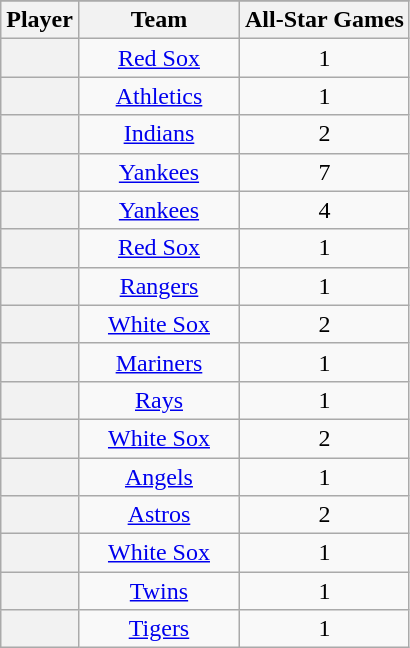<table class="wikitable sortable plainrowheaders" style="text-align:center;">
<tr>
</tr>
<tr>
<th scope="col">Player</th>
<th scope="col" style="width:100px;">Team</th>
<th scope="col">All-Star Games</th>
</tr>
<tr>
<th scope="row" style="text-align:center"></th>
<td><a href='#'>Red Sox</a></td>
<td>1</td>
</tr>
<tr>
<th scope="row" style="text-align:center"></th>
<td><a href='#'>Athletics</a></td>
<td>1</td>
</tr>
<tr>
<th scope="row" style="text-align:center"></th>
<td><a href='#'>Indians</a></td>
<td>2</td>
</tr>
<tr>
<th scope="row" style="text-align:center"></th>
<td><a href='#'>Yankees</a></td>
<td>7</td>
</tr>
<tr>
<th scope="row" style="text-align:center"></th>
<td><a href='#'>Yankees</a></td>
<td>4</td>
</tr>
<tr>
<th scope="row" style="text-align:center"></th>
<td><a href='#'>Red Sox</a></td>
<td>1</td>
</tr>
<tr>
<th scope="row" style="text-align:center"></th>
<td><a href='#'>Rangers</a></td>
<td>1</td>
</tr>
<tr>
<th scope="row" style="text-align:center"></th>
<td><a href='#'>White Sox</a></td>
<td>2</td>
</tr>
<tr>
<th scope="row" style="text-align:center"></th>
<td><a href='#'>Mariners</a></td>
<td>1</td>
</tr>
<tr>
<th scope="row" style="text-align:center"></th>
<td><a href='#'>Rays</a></td>
<td>1</td>
</tr>
<tr>
<th scope="row" style="text-align:center"></th>
<td><a href='#'>White Sox</a></td>
<td>2</td>
</tr>
<tr>
<th scope="row" style="text-align:center"></th>
<td><a href='#'>Angels</a></td>
<td>1</td>
</tr>
<tr>
<th scope="row" style="text-align:center"></th>
<td><a href='#'>Astros</a></td>
<td>2</td>
</tr>
<tr>
<th scope="row" style="text-align:center"></th>
<td><a href='#'>White Sox</a></td>
<td>1</td>
</tr>
<tr>
<th scope="row" style="text-align:center"></th>
<td><a href='#'>Twins</a></td>
<td>1</td>
</tr>
<tr>
<th scope="row" style="text-align:center"></th>
<td><a href='#'>Tigers</a></td>
<td>1</td>
</tr>
</table>
